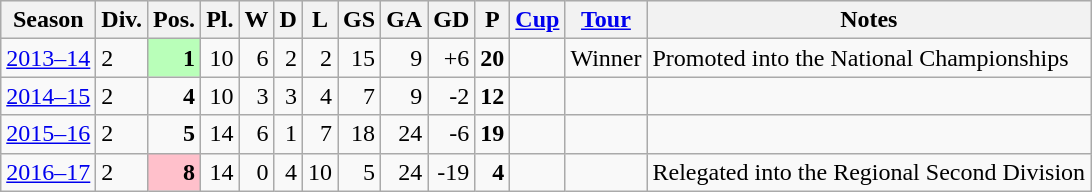<table class="wikitable">
<tr style="background:#efefef;">
<th>Season</th>
<th>Div.</th>
<th>Pos.</th>
<th>Pl.</th>
<th>W</th>
<th>D</th>
<th>L</th>
<th>GS</th>
<th>GA</th>
<th>GD</th>
<th>P</th>
<th><a href='#'>Cup</a></th>
<th><a href='#'>Tour</a></th>
<th>Notes</th>
</tr>
<tr>
<td><a href='#'>2013–14</a></td>
<td>2</td>
<td align=right bgcolor=B9FFB9><strong>1</strong></td>
<td align=right>10</td>
<td align=right>6</td>
<td align=right>2</td>
<td align=right>2</td>
<td align=right>15</td>
<td align=right>9</td>
<td align=right>+6</td>
<td align=right><strong>20</strong></td>
<td></td>
<td>Winner</td>
<td>Promoted into the National Championships</td>
</tr>
<tr>
<td><a href='#'>2014–15</a></td>
<td>2</td>
<td align=right><strong>4</strong></td>
<td align=right>10</td>
<td align=right>3</td>
<td align=right>3</td>
<td align=right>4</td>
<td align=right>7</td>
<td align=right>9</td>
<td align=right>-2</td>
<td align=right><strong>12</strong></td>
<td></td>
<td></td>
<td></td>
</tr>
<tr>
<td><a href='#'>2015–16</a></td>
<td>2</td>
<td align=right><strong>5</strong></td>
<td align=right>14</td>
<td align=right>6</td>
<td align=right>1</td>
<td align=right>7</td>
<td align=right>18</td>
<td align=right>24</td>
<td align=right>-6</td>
<td align=right><strong>19</strong></td>
<td></td>
<td></td>
<td></td>
</tr>
<tr>
<td><a href='#'>2016–17</a></td>
<td>2</td>
<td align=right bgcolor=FFC0CB><strong>8</strong></td>
<td align=right>14</td>
<td align=right>0</td>
<td align=right>4</td>
<td align=right>10</td>
<td align=right>5</td>
<td align=right>24</td>
<td align=right>-19</td>
<td align=right><strong>4</strong></td>
<td></td>
<td></td>
<td>Relegated into the Regional Second Division</td>
</tr>
</table>
